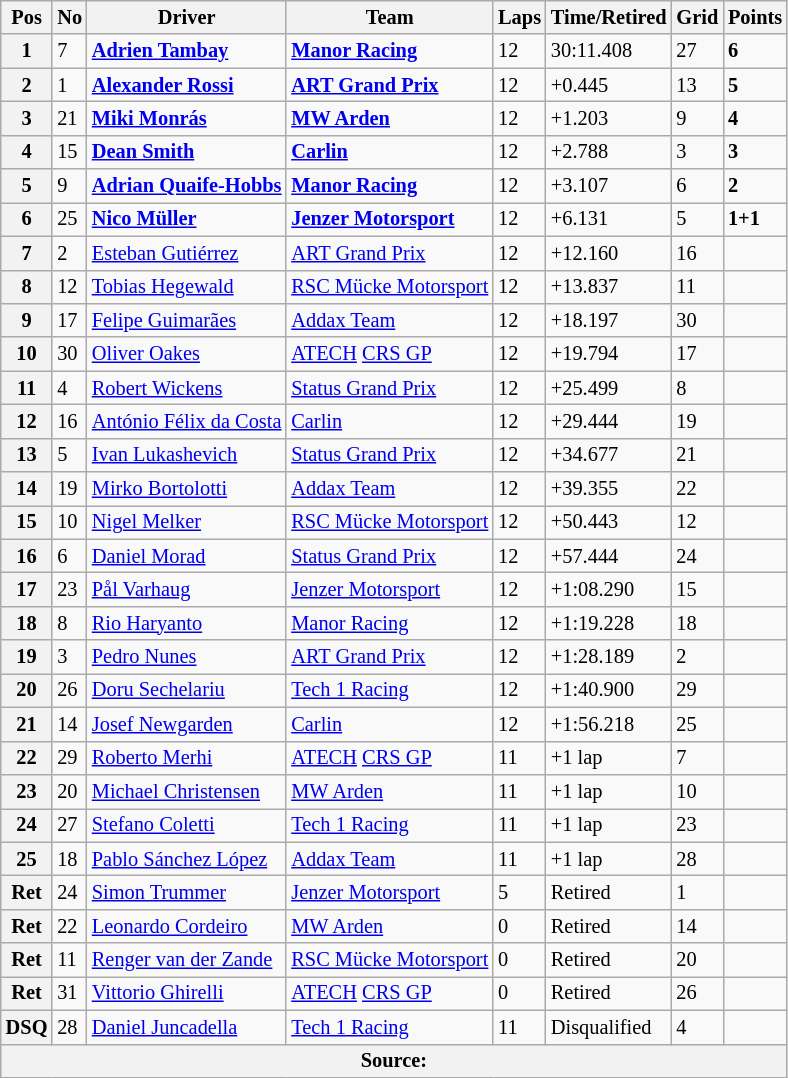<table class="wikitable" style="font-size:85%">
<tr>
<th>Pos</th>
<th>No</th>
<th>Driver</th>
<th>Team</th>
<th>Laps</th>
<th>Time/Retired</th>
<th>Grid</th>
<th>Points</th>
</tr>
<tr>
<th>1</th>
<td>7</td>
<td> <strong><a href='#'>Adrien Tambay</a></strong></td>
<td><strong><a href='#'>Manor Racing</a></strong></td>
<td>12</td>
<td>30:11.408</td>
<td>27</td>
<td><strong>6</strong></td>
</tr>
<tr>
<th>2</th>
<td>1</td>
<td> <strong><a href='#'>Alexander Rossi</a></strong></td>
<td><strong><a href='#'>ART Grand Prix</a></strong></td>
<td>12</td>
<td>+0.445</td>
<td>13</td>
<td><strong>5</strong></td>
</tr>
<tr>
<th>3</th>
<td>21</td>
<td> <strong><a href='#'>Miki Monrás</a></strong></td>
<td><strong><a href='#'>MW Arden</a></strong></td>
<td>12</td>
<td>+1.203</td>
<td>9</td>
<td><strong>4</strong></td>
</tr>
<tr>
<th>4</th>
<td>15</td>
<td> <strong><a href='#'>Dean Smith</a></strong></td>
<td><strong><a href='#'>Carlin</a></strong></td>
<td>12</td>
<td>+2.788</td>
<td>3</td>
<td><strong>3</strong></td>
</tr>
<tr>
<th>5</th>
<td>9</td>
<td> <strong><a href='#'>Adrian Quaife-Hobbs</a></strong></td>
<td><strong><a href='#'>Manor Racing</a></strong></td>
<td>12</td>
<td>+3.107</td>
<td>6</td>
<td><strong>2</strong></td>
</tr>
<tr>
<th>6</th>
<td>25</td>
<td> <strong><a href='#'>Nico Müller</a></strong></td>
<td><strong><a href='#'>Jenzer Motorsport</a></strong></td>
<td>12</td>
<td>+6.131</td>
<td>5</td>
<td><strong>1+1</strong></td>
</tr>
<tr>
<th>7</th>
<td>2</td>
<td> <a href='#'>Esteban Gutiérrez</a></td>
<td><a href='#'>ART Grand Prix</a></td>
<td>12</td>
<td>+12.160</td>
<td>16</td>
<td></td>
</tr>
<tr>
<th>8</th>
<td>12</td>
<td> <a href='#'>Tobias Hegewald</a></td>
<td><a href='#'>RSC Mücke Motorsport</a></td>
<td>12</td>
<td>+13.837</td>
<td>11</td>
<td></td>
</tr>
<tr>
<th>9</th>
<td>17</td>
<td> <a href='#'>Felipe Guimarães</a></td>
<td><a href='#'>Addax Team</a></td>
<td>12</td>
<td>+18.197</td>
<td>30</td>
<td></td>
</tr>
<tr>
<th>10</th>
<td>30</td>
<td> <a href='#'>Oliver Oakes</a></td>
<td><a href='#'>ATECH</a> <a href='#'>CRS GP</a></td>
<td>12</td>
<td>+19.794</td>
<td>17</td>
<td></td>
</tr>
<tr>
<th>11</th>
<td>4</td>
<td> <a href='#'>Robert Wickens</a></td>
<td><a href='#'>Status Grand Prix</a></td>
<td>12</td>
<td>+25.499</td>
<td>8</td>
<td></td>
</tr>
<tr>
<th>12</th>
<td>16</td>
<td> <a href='#'>António Félix da Costa</a></td>
<td><a href='#'>Carlin</a></td>
<td>12</td>
<td>+29.444</td>
<td>19</td>
<td></td>
</tr>
<tr>
<th>13</th>
<td>5</td>
<td> <a href='#'>Ivan Lukashevich</a></td>
<td><a href='#'>Status Grand Prix</a></td>
<td>12</td>
<td>+34.677</td>
<td>21</td>
<td></td>
</tr>
<tr>
<th>14</th>
<td>19</td>
<td> <a href='#'>Mirko Bortolotti</a></td>
<td><a href='#'>Addax Team</a></td>
<td>12</td>
<td>+39.355</td>
<td>22</td>
<td></td>
</tr>
<tr>
<th>15</th>
<td>10</td>
<td> <a href='#'>Nigel Melker</a></td>
<td><a href='#'>RSC Mücke Motorsport</a></td>
<td>12</td>
<td>+50.443</td>
<td>12</td>
<td></td>
</tr>
<tr>
<th>16</th>
<td>6</td>
<td> <a href='#'>Daniel Morad</a></td>
<td><a href='#'>Status Grand Prix</a></td>
<td>12</td>
<td>+57.444</td>
<td>24</td>
<td></td>
</tr>
<tr>
<th>17</th>
<td>23</td>
<td> <a href='#'>Pål Varhaug</a></td>
<td><a href='#'>Jenzer Motorsport</a></td>
<td>12</td>
<td>+1:08.290</td>
<td>15</td>
<td></td>
</tr>
<tr>
<th>18</th>
<td>8</td>
<td> <a href='#'>Rio Haryanto</a></td>
<td><a href='#'>Manor Racing</a></td>
<td>12</td>
<td>+1:19.228</td>
<td>18</td>
<td></td>
</tr>
<tr>
<th>19</th>
<td>3</td>
<td> <a href='#'>Pedro Nunes</a></td>
<td><a href='#'>ART Grand Prix</a></td>
<td>12</td>
<td>+1:28.189</td>
<td>2</td>
<td></td>
</tr>
<tr>
<th>20</th>
<td>26</td>
<td> <a href='#'>Doru Sechelariu</a></td>
<td><a href='#'>Tech 1 Racing</a></td>
<td>12</td>
<td>+1:40.900</td>
<td>29</td>
<td></td>
</tr>
<tr>
<th>21</th>
<td>14</td>
<td> <a href='#'>Josef Newgarden</a></td>
<td><a href='#'>Carlin</a></td>
<td>12</td>
<td>+1:56.218</td>
<td>25</td>
<td></td>
</tr>
<tr>
<th>22</th>
<td>29</td>
<td> <a href='#'>Roberto Merhi</a></td>
<td><a href='#'>ATECH</a> <a href='#'>CRS GP</a></td>
<td>11</td>
<td>+1 lap</td>
<td>7</td>
<td></td>
</tr>
<tr>
<th>23</th>
<td>20</td>
<td> <a href='#'>Michael Christensen</a></td>
<td><a href='#'>MW Arden</a></td>
<td>11</td>
<td>+1 lap</td>
<td>10</td>
<td></td>
</tr>
<tr>
<th>24</th>
<td>27</td>
<td> <a href='#'>Stefano Coletti</a></td>
<td><a href='#'>Tech 1 Racing</a></td>
<td>11</td>
<td>+1 lap</td>
<td>23</td>
<td></td>
</tr>
<tr>
<th>25</th>
<td>18</td>
<td> <a href='#'>Pablo Sánchez López</a></td>
<td><a href='#'>Addax Team</a></td>
<td>11</td>
<td>+1 lap</td>
<td>28</td>
<td></td>
</tr>
<tr>
<th>Ret</th>
<td>24</td>
<td> <a href='#'>Simon Trummer</a></td>
<td><a href='#'>Jenzer Motorsport</a></td>
<td>5</td>
<td>Retired</td>
<td>1</td>
<td></td>
</tr>
<tr>
<th>Ret</th>
<td>22</td>
<td> <a href='#'>Leonardo Cordeiro</a></td>
<td><a href='#'>MW Arden</a></td>
<td>0</td>
<td>Retired</td>
<td>14</td>
<td></td>
</tr>
<tr>
<th>Ret</th>
<td>11</td>
<td> <a href='#'>Renger van der Zande</a></td>
<td><a href='#'>RSC Mücke Motorsport</a></td>
<td>0</td>
<td>Retired</td>
<td>20</td>
<td></td>
</tr>
<tr>
<th>Ret</th>
<td>31</td>
<td> <a href='#'>Vittorio Ghirelli</a></td>
<td><a href='#'>ATECH</a> <a href='#'>CRS GP</a></td>
<td>0</td>
<td>Retired</td>
<td>26</td>
<td></td>
</tr>
<tr>
<th>DSQ</th>
<td>28</td>
<td> <a href='#'>Daniel Juncadella</a></td>
<td><a href='#'>Tech 1 Racing</a></td>
<td>11</td>
<td>Disqualified</td>
<td>4</td>
<td></td>
</tr>
<tr>
<th colspan="8">Source:</th>
</tr>
</table>
